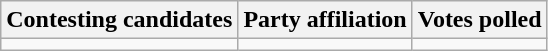<table class="wikitable sortable">
<tr>
<th>Contesting candidates</th>
<th>Party affiliation</th>
<th>Votes polled</th>
</tr>
<tr>
<td></td>
<td></td>
<td></td>
</tr>
</table>
